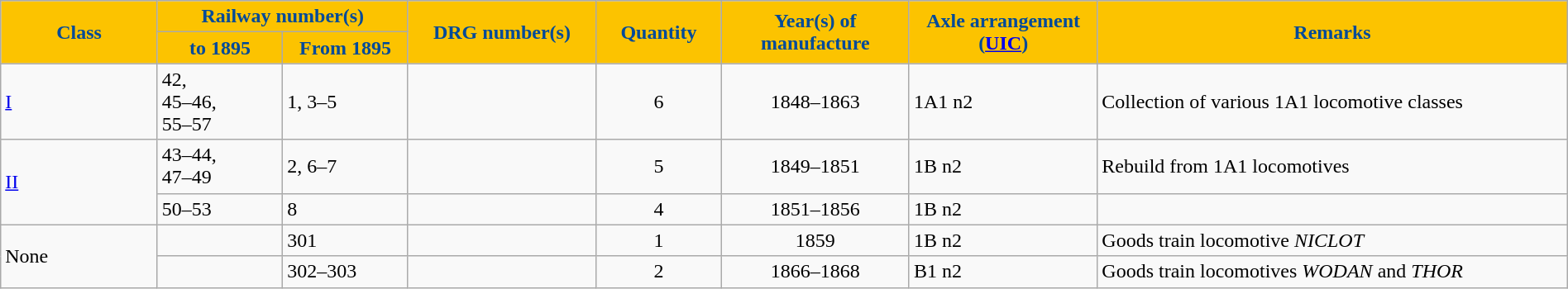<table class="wikitable"  width="100%">
<tr>
<th style="color:#004a99; background:#fcc300" width="10%" rowspan="2">Class</th>
<th style="color:#004a99; background:#fcc300" width="16%" colspan="2">Railway number(s)</th>
<th style="color:#004a99; background:#fcc300" width="12%" rowspan="2">DRG number(s)</th>
<th style="color:#004a99; background:#fcc300" width="8%"  rowspan="2">Quantity</th>
<th style="color:#004a99; background:#fcc300" width="12%" rowspan="2">Year(s) of manufacture</th>
<th style="color:#004a99; background:#fcc300" width="12%" rowspan="2">Axle arrangement (<a href='#'>UIC</a>)</th>
<th style="color:#004a99; background:#fcc300" width="30%" rowspan="2">Remarks</th>
</tr>
<tr>
<th style="color:#004a99; background:#fcc300" width="8%">to 1895</th>
<th style="color:#004a99; background:#fcc300" width="8%">From 1895</th>
</tr>
<tr>
<td><a href='#'>I</a></td>
<td>42, <br>45–46, <br>55–57</td>
<td>1, 3–5</td>
<td></td>
<td align="center">6</td>
<td align="center">1848–1863</td>
<td>1A1 n2</td>
<td>Collection of various 1A1 locomotive classes</td>
</tr>
<tr>
<td rowspan="2"><a href='#'>II</a></td>
<td>43–44, <br>47–49</td>
<td>2, 6–7</td>
<td></td>
<td align="center">5</td>
<td align="center">1849–1851</td>
<td>1B n2</td>
<td>Rebuild from 1A1 locomotives</td>
</tr>
<tr>
<td>50–53</td>
<td>8</td>
<td></td>
<td align="center">4</td>
<td align="center">1851–1856</td>
<td>1B n2</td>
<td></td>
</tr>
<tr>
<td rowspan="2">None</td>
<td></td>
<td>301</td>
<td></td>
<td align="center">1</td>
<td align="center">1859</td>
<td>1B n2</td>
<td>Goods train locomotive <em>NICLOT</em></td>
</tr>
<tr>
<td></td>
<td>302–303</td>
<td></td>
<td align="center">2</td>
<td align="center">1866–1868</td>
<td>B1 n2</td>
<td>Goods train locomotives <em>WODAN</em> and <em>THOR</em></td>
</tr>
</table>
